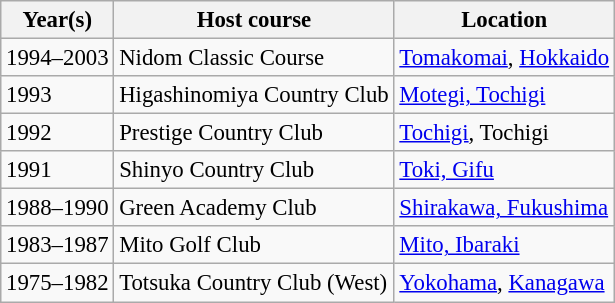<table class=wikitable style="font-size:95%">
<tr>
<th>Year(s)</th>
<th>Host course</th>
<th>Location</th>
</tr>
<tr>
<td>1994–2003</td>
<td>Nidom Classic Course</td>
<td><a href='#'>Tomakomai</a>, <a href='#'>Hokkaido</a></td>
</tr>
<tr>
<td>1993</td>
<td>Higashinomiya Country Club</td>
<td><a href='#'>Motegi, Tochigi</a></td>
</tr>
<tr>
<td>1992</td>
<td>Prestige Country Club</td>
<td><a href='#'>Tochigi</a>, Tochigi</td>
</tr>
<tr>
<td>1991</td>
<td>Shinyo Country Club</td>
<td><a href='#'>Toki, Gifu</a></td>
</tr>
<tr>
<td>1988–1990</td>
<td>Green Academy Club</td>
<td><a href='#'>Shirakawa, Fukushima</a></td>
</tr>
<tr>
<td>1983–1987</td>
<td>Mito Golf Club</td>
<td><a href='#'>Mito, Ibaraki</a></td>
</tr>
<tr>
<td>1975–1982</td>
<td>Totsuka Country Club (West)</td>
<td><a href='#'>Yokohama</a>, <a href='#'>Kanagawa</a></td>
</tr>
</table>
